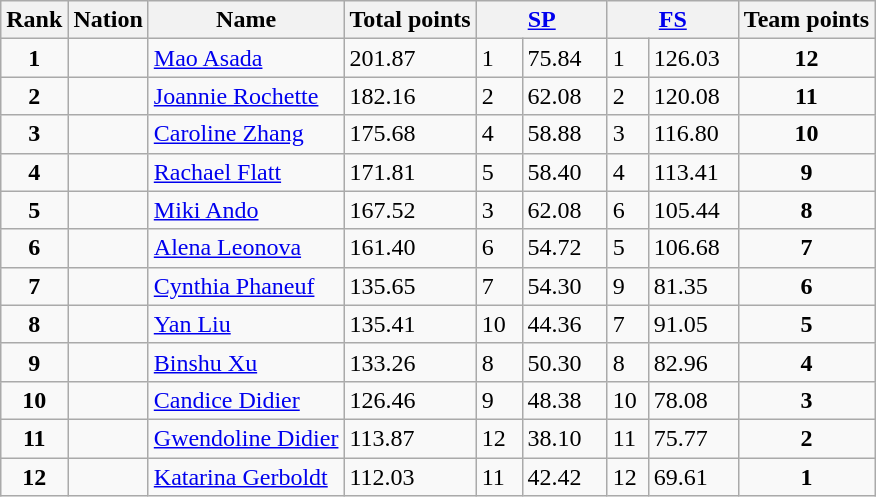<table class="wikitable sortable">
<tr>
<th>Rank</th>
<th>Nation</th>
<th>Name</th>
<th>Total points</th>
<th colspan="2" width="80px"><a href='#'>SP</a></th>
<th colspan="2" width="80px"><a href='#'>FS</a></th>
<th>Team points</th>
</tr>
<tr>
<td align="center"><strong>1</strong></td>
<td></td>
<td><a href='#'>Mao Asada</a></td>
<td>201.87</td>
<td>1</td>
<td>75.84</td>
<td>1</td>
<td>126.03</td>
<td align="center"><strong>12</strong></td>
</tr>
<tr>
<td align="center"><strong>2</strong></td>
<td></td>
<td><a href='#'>Joannie Rochette</a></td>
<td>182.16</td>
<td>2</td>
<td>62.08</td>
<td>2</td>
<td>120.08</td>
<td align="center"><strong>11</strong></td>
</tr>
<tr>
<td align="center"><strong>3</strong></td>
<td></td>
<td><a href='#'>Caroline Zhang</a></td>
<td>175.68</td>
<td>4</td>
<td>58.88</td>
<td>3</td>
<td>116.80</td>
<td align="center"><strong>10</strong></td>
</tr>
<tr>
<td align="center"><strong>4</strong></td>
<td></td>
<td><a href='#'>Rachael Flatt</a></td>
<td>171.81</td>
<td>5</td>
<td>58.40</td>
<td>4</td>
<td>113.41</td>
<td align="center"><strong>9</strong></td>
</tr>
<tr>
<td align="center"><strong>5</strong></td>
<td></td>
<td><a href='#'>Miki Ando</a></td>
<td>167.52</td>
<td>3</td>
<td>62.08</td>
<td>6</td>
<td>105.44</td>
<td align="center"><strong>8</strong></td>
</tr>
<tr>
<td align="center"><strong>6</strong></td>
<td></td>
<td><a href='#'>Alena Leonova</a></td>
<td>161.40</td>
<td>6</td>
<td>54.72</td>
<td>5</td>
<td>106.68</td>
<td align="center"><strong>7</strong></td>
</tr>
<tr>
<td align="center"><strong>7</strong></td>
<td></td>
<td><a href='#'>Cynthia Phaneuf</a></td>
<td>135.65</td>
<td>7</td>
<td>54.30</td>
<td>9</td>
<td>81.35</td>
<td align="center"><strong>6</strong></td>
</tr>
<tr>
<td align="center"><strong>8</strong></td>
<td></td>
<td><a href='#'>Yan Liu</a></td>
<td>135.41</td>
<td>10</td>
<td>44.36</td>
<td>7</td>
<td>91.05</td>
<td align="center"><strong>5</strong></td>
</tr>
<tr>
<td align="center"><strong>9</strong></td>
<td></td>
<td><a href='#'>Binshu Xu</a></td>
<td>133.26</td>
<td>8</td>
<td>50.30</td>
<td>8</td>
<td>82.96</td>
<td align="center"><strong>4</strong></td>
</tr>
<tr>
<td align="center"><strong>10</strong></td>
<td></td>
<td><a href='#'>Candice Didier</a></td>
<td>126.46</td>
<td>9</td>
<td>48.38</td>
<td>10</td>
<td>78.08</td>
<td align="center"><strong>3</strong></td>
</tr>
<tr>
<td align="center"><strong>11</strong></td>
<td></td>
<td><a href='#'>Gwendoline Didier</a></td>
<td>113.87</td>
<td>12</td>
<td>38.10</td>
<td>11</td>
<td>75.77</td>
<td align="center"><strong>2</strong></td>
</tr>
<tr>
<td align="center"><strong>12</strong></td>
<td></td>
<td><a href='#'>Katarina Gerboldt</a></td>
<td>112.03</td>
<td>11</td>
<td>42.42</td>
<td>12</td>
<td>69.61</td>
<td align="center"><strong>1</strong></td>
</tr>
</table>
